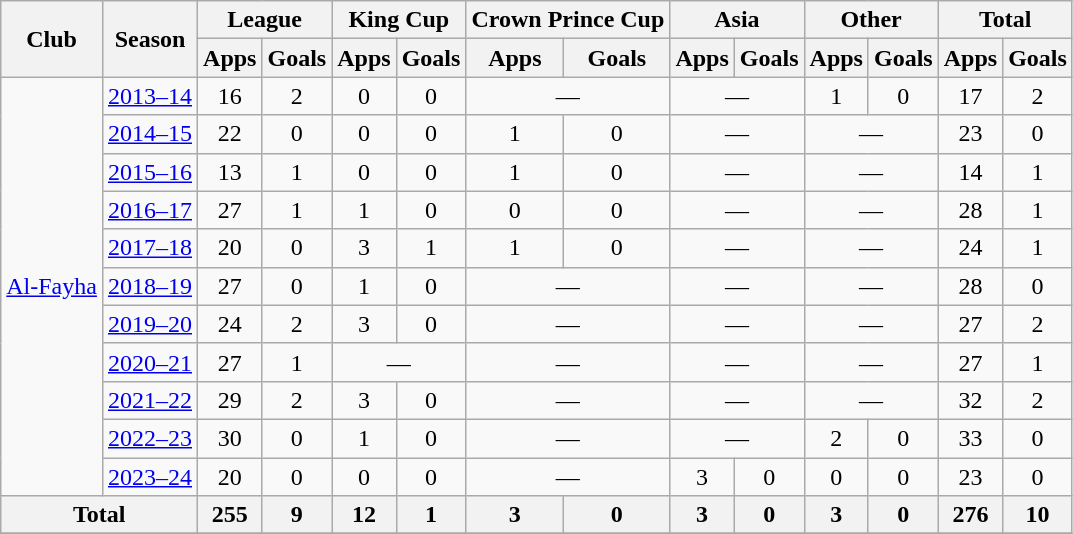<table class="wikitable" style="text-align: center">
<tr>
<th rowspan=2>Club</th>
<th rowspan=2>Season</th>
<th colspan=2>League</th>
<th colspan=2>King Cup</th>
<th colspan=2>Crown Prince Cup</th>
<th colspan=2>Asia</th>
<th colspan=2>Other</th>
<th colspan=2>Total</th>
</tr>
<tr>
<th>Apps</th>
<th>Goals</th>
<th>Apps</th>
<th>Goals</th>
<th>Apps</th>
<th>Goals</th>
<th>Apps</th>
<th>Goals</th>
<th>Apps</th>
<th>Goals</th>
<th>Apps</th>
<th>Goals</th>
</tr>
<tr>
<td rowspan=11><a href='#'>Al-Fayha</a></td>
<td><a href='#'>2013–14</a></td>
<td>16</td>
<td>2</td>
<td>0</td>
<td>0</td>
<td colspan=2>—</td>
<td colspan=2>—</td>
<td>1</td>
<td>0</td>
<td>17</td>
<td>2</td>
</tr>
<tr>
<td><a href='#'>2014–15</a></td>
<td>22</td>
<td>0</td>
<td>0</td>
<td>0</td>
<td>1</td>
<td>0</td>
<td colspan=2>—</td>
<td colspan=2>—</td>
<td>23</td>
<td>0</td>
</tr>
<tr>
<td><a href='#'>2015–16</a></td>
<td>13</td>
<td>1</td>
<td>0</td>
<td>0</td>
<td>1</td>
<td>0</td>
<td colspan=2>—</td>
<td colspan=2>—</td>
<td>14</td>
<td>1</td>
</tr>
<tr>
<td><a href='#'>2016–17</a></td>
<td>27</td>
<td>1</td>
<td>1</td>
<td>0</td>
<td>0</td>
<td>0</td>
<td colspan=2>—</td>
<td colspan=2>—</td>
<td>28</td>
<td>1</td>
</tr>
<tr>
<td><a href='#'>2017–18</a></td>
<td>20</td>
<td>0</td>
<td>3</td>
<td>1</td>
<td>1</td>
<td>0</td>
<td colspan=2>—</td>
<td colspan=2>—</td>
<td>24</td>
<td>1</td>
</tr>
<tr>
<td><a href='#'>2018–19</a></td>
<td>27</td>
<td>0</td>
<td>1</td>
<td>0</td>
<td colspan=2>—</td>
<td colspan=2>—</td>
<td colspan=2>—</td>
<td>28</td>
<td>0</td>
</tr>
<tr>
<td><a href='#'>2019–20</a></td>
<td>24</td>
<td>2</td>
<td>3</td>
<td>0</td>
<td colspan=2>—</td>
<td colspan=2>—</td>
<td colspan=2>—</td>
<td>27</td>
<td>2</td>
</tr>
<tr>
<td><a href='#'>2020–21</a></td>
<td>27</td>
<td>1</td>
<td colspan=2>—</td>
<td colspan=2>—</td>
<td colspan=2>—</td>
<td colspan=2>—</td>
<td>27</td>
<td>1</td>
</tr>
<tr>
<td><a href='#'>2021–22</a></td>
<td>29</td>
<td>2</td>
<td>3</td>
<td>0</td>
<td colspan=2>—</td>
<td colspan=2>—</td>
<td colspan=2>—</td>
<td>32</td>
<td>2</td>
</tr>
<tr>
<td><a href='#'>2022–23</a></td>
<td>30</td>
<td>0</td>
<td>1</td>
<td>0</td>
<td colspan=2>—</td>
<td colspan=2>—</td>
<td>2</td>
<td>0</td>
<td>33</td>
<td>0</td>
</tr>
<tr>
<td><a href='#'>2023–24</a></td>
<td>20</td>
<td>0</td>
<td>0</td>
<td>0</td>
<td colspan=2>—</td>
<td>3</td>
<td>0</td>
<td>0</td>
<td>0</td>
<td>23</td>
<td>0</td>
</tr>
<tr>
<th colspan="2">Total</th>
<th>255</th>
<th>9</th>
<th>12</th>
<th>1</th>
<th>3</th>
<th>0</th>
<th>3</th>
<th>0</th>
<th>3</th>
<th>0</th>
<th>276</th>
<th>10</th>
</tr>
<tr>
</tr>
</table>
